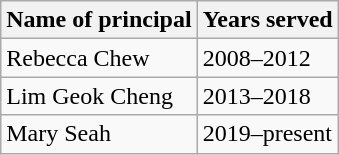<table class="wikitable">
<tr>
<th>Name of principal</th>
<th>Years served</th>
</tr>
<tr>
<td>Rebecca Chew</td>
<td>2008–2012</td>
</tr>
<tr>
<td>Lim Geok Cheng</td>
<td>2013–2018</td>
</tr>
<tr>
<td>Mary Seah</td>
<td>2019–present</td>
</tr>
</table>
